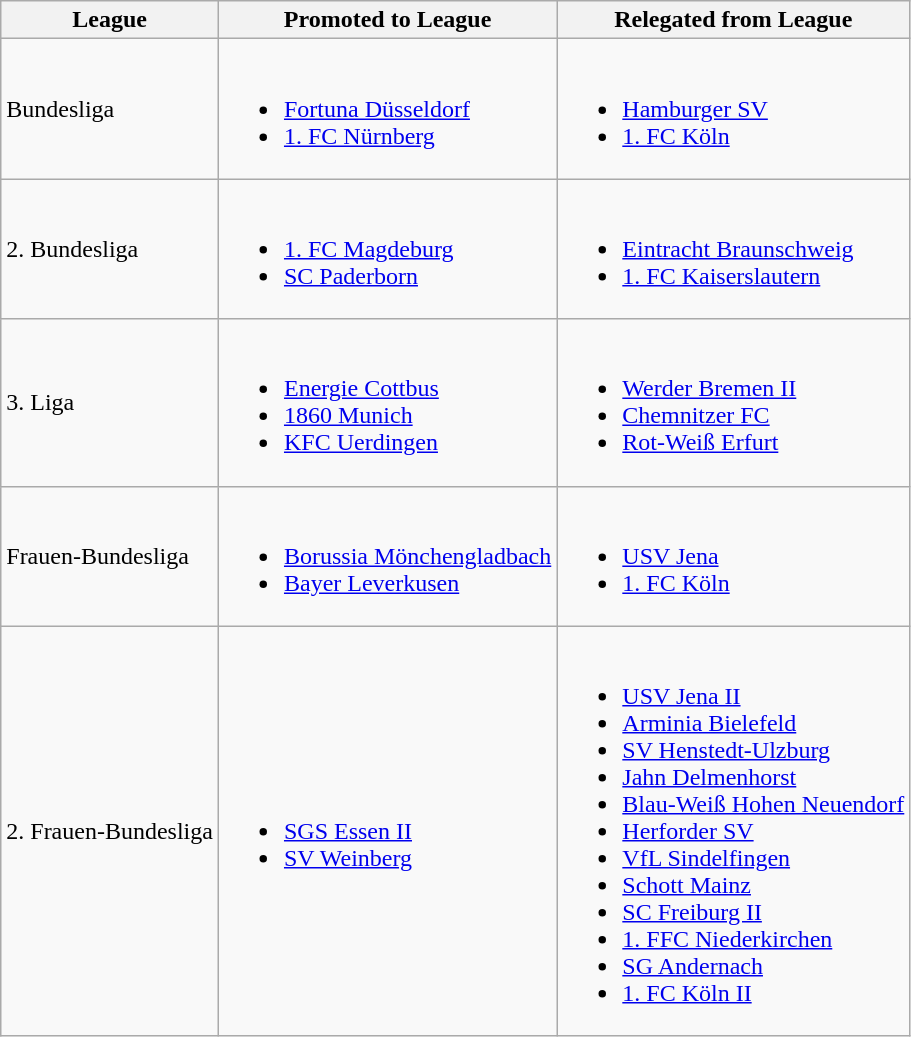<table class="wikitable">
<tr>
<th>League</th>
<th>Promoted to League</th>
<th>Relegated from League</th>
</tr>
<tr>
<td>Bundesliga</td>
<td><br><ul><li><a href='#'>Fortuna Düsseldorf</a></li><li><a href='#'>1. FC Nürnberg</a></li></ul></td>
<td><br><ul><li><a href='#'>Hamburger SV</a></li><li><a href='#'>1. FC Köln</a></li></ul></td>
</tr>
<tr>
<td>2. Bundesliga</td>
<td><br><ul><li><a href='#'>1. FC Magdeburg</a></li><li><a href='#'>SC Paderborn</a></li></ul></td>
<td><br><ul><li><a href='#'>Eintracht Braunschweig</a></li><li><a href='#'>1. FC Kaiserslautern</a></li></ul></td>
</tr>
<tr>
<td>3. Liga</td>
<td><br><ul><li><a href='#'>Energie Cottbus</a></li><li><a href='#'>1860 Munich</a></li><li><a href='#'>KFC Uerdingen</a></li></ul></td>
<td><br><ul><li><a href='#'>Werder Bremen II</a></li><li><a href='#'>Chemnitzer FC</a></li><li><a href='#'>Rot-Weiß Erfurt</a></li></ul></td>
</tr>
<tr>
<td>Frauen-Bundesliga</td>
<td><br><ul><li><a href='#'>Borussia Mönchengladbach</a></li><li><a href='#'>Bayer Leverkusen</a></li></ul></td>
<td><br><ul><li><a href='#'>USV Jena</a></li><li><a href='#'>1. FC Köln</a></li></ul></td>
</tr>
<tr>
<td>2. Frauen-Bundesliga</td>
<td><br><ul><li><a href='#'>SGS Essen II</a></li><li><a href='#'>SV Weinberg</a></li></ul></td>
<td><br><ul><li><a href='#'>USV Jena II</a></li><li><a href='#'>Arminia Bielefeld</a></li><li><a href='#'>SV Henstedt-Ulzburg</a></li><li><a href='#'>Jahn Delmenhorst</a></li><li><a href='#'>Blau-Weiß Hohen Neuendorf</a></li><li><a href='#'>Herforder SV</a></li><li><a href='#'>VfL Sindelfingen</a></li><li><a href='#'>Schott Mainz</a></li><li><a href='#'>SC Freiburg II</a></li><li><a href='#'>1. FFC Niederkirchen</a></li><li><a href='#'>SG Andernach</a></li><li><a href='#'>1. FC Köln II</a></li></ul></td>
</tr>
</table>
